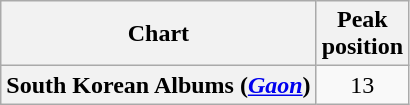<table class="wikitable plainrowheaders">
<tr>
<th scope="col">Chart</th>
<th scope="col">Peak<br>position</th>
</tr>
<tr>
<th scope="row">South Korean Albums (<em><a href='#'>Gaon</a></em>)</th>
<td style="text-align:center">13</td>
</tr>
</table>
